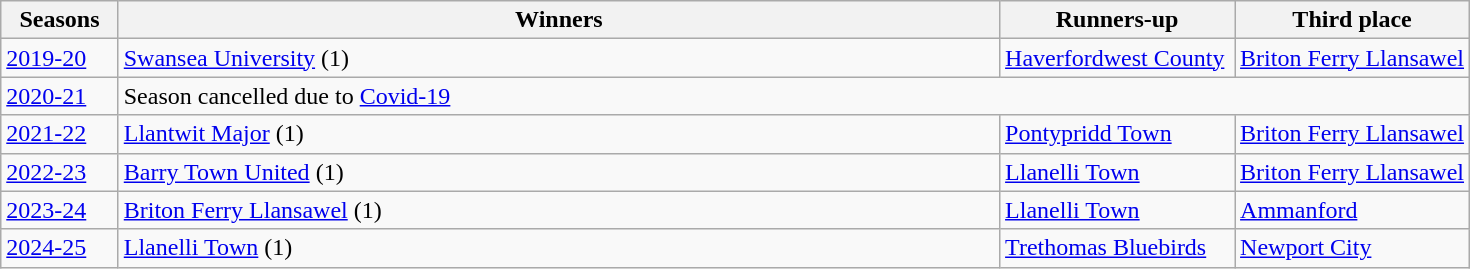<table class="wikitable">
<tr>
<th style="width:8%;">Seasons</th>
<th style="width:16;">Winners</th>
<th style="width:16%;">Runners-up</th>
<th style="width:16%;">Third place</th>
</tr>
<tr>
<td align=centre><a href='#'>2019-20</a></td>
<td><a href='#'>Swansea University</a> (1)</td>
<td><a href='#'>Haverfordwest County</a></td>
<td><a href='#'>Briton Ferry Llansawel</a></td>
</tr>
<tr>
<td><a href='#'>2020-21</a></td>
<td colspan="3"align="centre">Season cancelled due to <a href='#'>Covid-19</a></td>
</tr>
<tr>
<td align=centre><a href='#'>2021-22</a></td>
<td><a href='#'> Llantwit Major</a> (1)</td>
<td><a href='#'>Pontypridd Town</a></td>
<td><a href='#'>Briton Ferry Llansawel</a></td>
</tr>
<tr>
<td align=centre><a href='#'>2022-23</a></td>
<td><a href='#'>Barry Town United</a> (1)</td>
<td><a href='#'>Llanelli Town</a></td>
<td><a href='#'>Briton Ferry Llansawel</a></td>
</tr>
<tr>
<td align=centre><a href='#'>2023-24</a></td>
<td><a href='#'>Briton Ferry Llansawel</a> (1)</td>
<td><a href='#'>Llanelli Town</a></td>
<td><a href='#'>Ammanford</a></td>
</tr>
<tr>
<td align=centre><a href='#'>2024-25</a></td>
<td><a href='#'>Llanelli Town</a> (1)</td>
<td><a href='#'>Trethomas Bluebirds</a></td>
<td><a href='#'>Newport City</a></td>
</tr>
</table>
